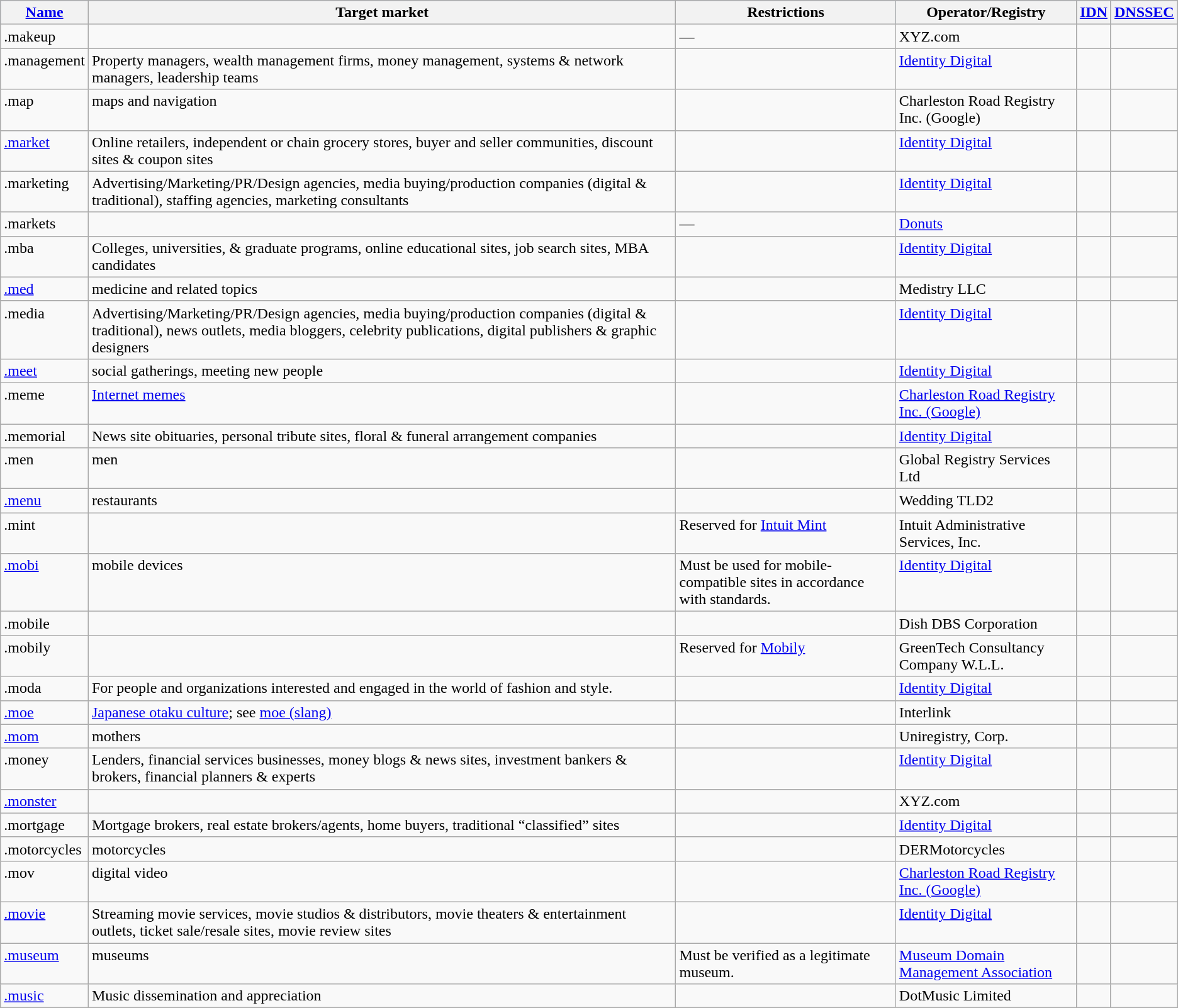<table class="wikitable sortable">
<tr style="background:#a0d0ff;">
<th><a href='#'>Name</a></th>
<th>Target market</th>
<th class="unsortable">Restrictions</th>
<th>Operator/Registry</th>
<th><a href='#'>IDN</a></th>
<th><a href='#'>DNSSEC</a></th>
</tr>
<tr valign=top>
<td>.makeup</td>
<td></td>
<td>—</td>
<td>XYZ.com</td>
<td></td>
<td></td>
</tr>
<tr valign="top">
<td>.management</td>
<td>Property managers, wealth management firms, money management, systems & network managers, leadership teams</td>
<td></td>
<td><a href='#'>Identity Digital</a></td>
<td></td>
<td></td>
</tr>
<tr valign=top>
<td>.map</td>
<td>maps and navigation</td>
<td></td>
<td>Charleston Road Registry Inc. (Google)</td>
<td></td>
<td></td>
</tr>
<tr valign="top">
<td><a href='#'>.market</a></td>
<td>Online retailers, independent or chain grocery stores, buyer and seller communities, discount sites & coupon sites</td>
<td></td>
<td><a href='#'>Identity Digital</a></td>
<td></td>
<td></td>
</tr>
<tr valign="top">
<td>.marketing</td>
<td>Advertising/Marketing/PR/Design agencies, media buying/production companies (digital & traditional), staffing agencies, marketing consultants</td>
<td></td>
<td><a href='#'>Identity Digital</a></td>
<td></td>
<td></td>
</tr>
<tr valign="top">
<td>.markets</td>
<td></td>
<td>—</td>
<td><a href='#'>Donuts</a></td>
<td></td>
<td></td>
</tr>
<tr valign="top">
<td>.mba</td>
<td>Colleges, universities, & graduate programs, online educational sites, job search sites, MBA candidates</td>
<td></td>
<td><a href='#'>Identity Digital</a></td>
<td></td>
<td></td>
</tr>
<tr valign=top>
<td><a href='#'>.med</a></td>
<td>medicine and related topics</td>
<td></td>
<td>Medistry LLC</td>
<td></td>
<td></td>
</tr>
<tr valign="top">
<td>.media</td>
<td>Advertising/Marketing/PR/Design agencies, media buying/production companies (digital & traditional), news outlets, media bloggers, celebrity publications, digital publishers & graphic designers</td>
<td></td>
<td><a href='#'>Identity Digital</a></td>
<td></td>
<td></td>
</tr>
<tr valign="top">
<td><a href='#'>.meet</a></td>
<td>social gatherings, meeting new people</td>
<td></td>
<td><a href='#'>Identity Digital</a></td>
<td></td>
<td></td>
</tr>
<tr valign="top">
<td>.meme</td>
<td><a href='#'>Internet memes</a></td>
<td></td>
<td><a href='#'>Charleston Road Registry Inc. (Google)</a></td>
<td></td>
<td></td>
</tr>
<tr valign="top">
<td>.memorial</td>
<td>News site obituaries, personal tribute sites, floral & funeral arrangement companies</td>
<td></td>
<td><a href='#'>Identity Digital</a></td>
<td></td>
<td></td>
</tr>
<tr valign="top">
<td>.men</td>
<td>men</td>
<td></td>
<td>Global Registry Services Ltd</td>
<td></td>
<td></td>
</tr>
<tr valign="top">
<td><a href='#'>.menu</a></td>
<td>restaurants</td>
<td></td>
<td>Wedding TLD2</td>
<td></td>
<td></td>
</tr>
<tr valign=top>
<td>.mint</td>
<td></td>
<td>Reserved for <a href='#'>Intuit Mint</a></td>
<td>Intuit Administrative Services, Inc.</td>
<td></td>
<td></td>
</tr>
<tr valign="top">
<td><a href='#'>.mobi</a></td>
<td>mobile devices</td>
<td>Must be used for mobile-compatible sites in accordance with standards.</td>
<td><a href='#'>Identity Digital</a></td>
<td></td>
<td></td>
</tr>
<tr valign=top>
<td>.mobile</td>
<td></td>
<td></td>
<td>Dish DBS Corporation</td>
<td></td>
<td></td>
</tr>
<tr valign=top>
<td>.mobily</td>
<td></td>
<td>Reserved for <a href='#'>Mobily</a></td>
<td>GreenTech Consultancy Company W.L.L.</td>
<td></td>
<td></td>
</tr>
<tr valign="top">
<td>.moda</td>
<td>For people and organizations interested and engaged in the world of fashion and style.</td>
<td></td>
<td><a href='#'>Identity Digital</a></td>
<td></td>
<td></td>
</tr>
<tr valign="top">
<td><a href='#'>.moe</a></td>
<td><a href='#'>Japanese otaku culture</a>; see <a href='#'>moe (slang)</a></td>
<td></td>
<td>Interlink</td>
<td></td>
<td></td>
</tr>
<tr valign=top>
<td><a href='#'>.mom</a></td>
<td>mothers</td>
<td></td>
<td>Uniregistry, Corp.</td>
<td></td>
<td></td>
</tr>
<tr valign="top">
<td>.money</td>
<td>Lenders, financial services businesses, money blogs & news sites, investment bankers & brokers, financial planners & experts</td>
<td></td>
<td><a href='#'>Identity Digital</a></td>
<td></td>
<td></td>
</tr>
<tr valign="top">
<td><a href='#'>.monster</a></td>
<td></td>
<td></td>
<td>XYZ.com</td>
<td></td>
<td></td>
</tr>
<tr valign="top">
<td>.mortgage</td>
<td>Mortgage brokers, real estate brokers/agents, home buyers, traditional “classified” sites</td>
<td></td>
<td><a href='#'>Identity Digital</a></td>
<td></td>
<td></td>
</tr>
<tr valign="top">
<td>.motorcycles</td>
<td>motorcycles</td>
<td></td>
<td>DERMotorcycles</td>
<td></td>
<td></td>
</tr>
<tr valign="top">
<td>.mov</td>
<td>digital video</td>
<td></td>
<td><a href='#'>Charleston Road Registry Inc. (Google)</a></td>
<td></td>
<td></td>
</tr>
<tr valign="top">
<td><a href='#'>.movie</a></td>
<td>Streaming movie services, movie studios & distributors, movie theaters & entertainment outlets, ticket sale/resale sites, movie review sites</td>
<td></td>
<td><a href='#'>Identity Digital</a></td>
<td></td>
<td></td>
</tr>
<tr valign="top">
<td><a href='#'>.museum</a></td>
<td>museums</td>
<td>Must be verified as a legitimate museum.</td>
<td><a href='#'>Museum Domain Management Association</a></td>
<td></td>
<td></td>
</tr>
<tr>
<td><a href='#'>.music</a></td>
<td>Music dissemination and appreciation</td>
<td></td>
<td>DotMusic Limited</td>
<td></td>
<td></td>
</tr>
</table>
